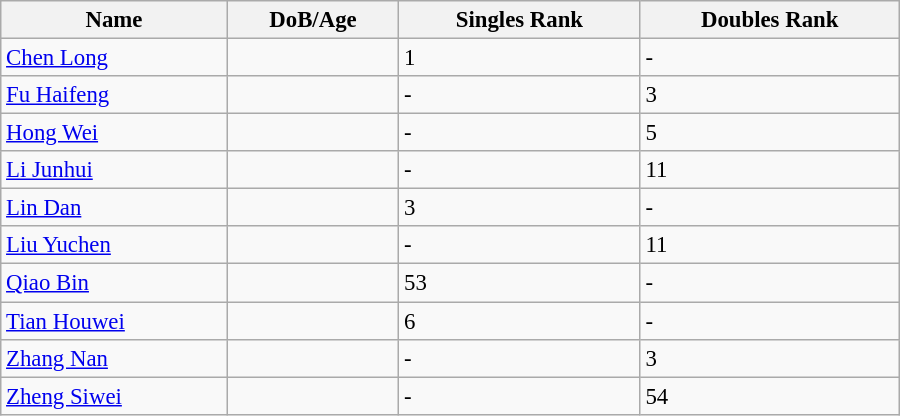<table class="wikitable"  style="width:600px; font-size:95%;">
<tr>
<th align="left">Name</th>
<th align="left">DoB/Age</th>
<th align="left">Singles Rank</th>
<th align="left">Doubles Rank</th>
</tr>
<tr>
<td><a href='#'>Chen Long</a></td>
<td></td>
<td>1</td>
<td>-</td>
</tr>
<tr>
<td><a href='#'>Fu Haifeng</a></td>
<td></td>
<td>-</td>
<td>3</td>
</tr>
<tr>
<td><a href='#'>Hong Wei</a></td>
<td></td>
<td>-</td>
<td>5</td>
</tr>
<tr>
<td><a href='#'>Li Junhui</a></td>
<td></td>
<td>-</td>
<td>11</td>
</tr>
<tr>
<td><a href='#'>Lin Dan</a></td>
<td></td>
<td>3</td>
<td>-</td>
</tr>
<tr>
<td><a href='#'>Liu Yuchen</a></td>
<td></td>
<td>-</td>
<td>11</td>
</tr>
<tr>
<td><a href='#'>Qiao Bin</a></td>
<td></td>
<td>53</td>
<td>-</td>
</tr>
<tr>
<td><a href='#'>Tian Houwei</a></td>
<td></td>
<td>6</td>
<td>-</td>
</tr>
<tr>
<td><a href='#'>Zhang Nan</a></td>
<td></td>
<td>-</td>
<td>3</td>
</tr>
<tr>
<td><a href='#'>Zheng Siwei</a></td>
<td></td>
<td>-</td>
<td>54</td>
</tr>
</table>
